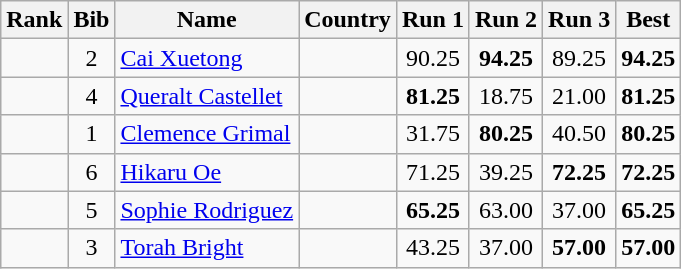<table class="wikitable sortable" style="text-align:center">
<tr>
<th>Rank</th>
<th>Bib</th>
<th>Name</th>
<th>Country</th>
<th>Run 1</th>
<th>Run 2</th>
<th>Run 3</th>
<th>Best</th>
</tr>
<tr>
<td></td>
<td>2</td>
<td align=left><a href='#'>Cai Xuetong</a></td>
<td align=left></td>
<td>90.25</td>
<td><strong>94.25</strong></td>
<td>89.25</td>
<td><strong>94.25</strong></td>
</tr>
<tr>
<td></td>
<td>4</td>
<td align=left><a href='#'>Queralt Castellet</a></td>
<td align=left></td>
<td><strong>81.25</strong></td>
<td>18.75</td>
<td>21.00</td>
<td><strong>81.25</strong></td>
</tr>
<tr>
<td></td>
<td>1</td>
<td align=left><a href='#'>Clemence Grimal</a></td>
<td align=left></td>
<td>31.75</td>
<td><strong>80.25</strong></td>
<td>40.50</td>
<td><strong>80.25</strong></td>
</tr>
<tr>
<td></td>
<td>6</td>
<td align=left><a href='#'>Hikaru Oe</a></td>
<td align=left></td>
<td>71.25</td>
<td>39.25</td>
<td><strong>72.25</strong></td>
<td><strong>72.25</strong></td>
</tr>
<tr>
<td></td>
<td>5</td>
<td align=left><a href='#'>Sophie Rodriguez</a></td>
<td align=left></td>
<td><strong>65.25</strong></td>
<td>63.00</td>
<td>37.00</td>
<td><strong>65.25</strong></td>
</tr>
<tr>
<td></td>
<td>3</td>
<td align=left><a href='#'>Torah Bright</a></td>
<td align=left></td>
<td>43.25</td>
<td>37.00</td>
<td><strong>57.00</strong></td>
<td><strong>57.00</strong></td>
</tr>
</table>
